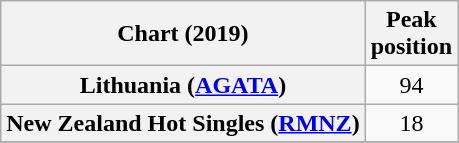<table class="wikitable sortable plainrowheaders" style="text-align:center">
<tr>
<th scope="col">Chart (2019)</th>
<th scope="col">Peak<br>position</th>
</tr>
<tr>
<th scope="row">Lithuania (<a href='#'>AGATA</a>)</th>
<td>94</td>
</tr>
<tr>
<th scope="row">New Zealand Hot Singles (<a href='#'>RMNZ</a>)</th>
<td>18</td>
</tr>
<tr>
</tr>
</table>
